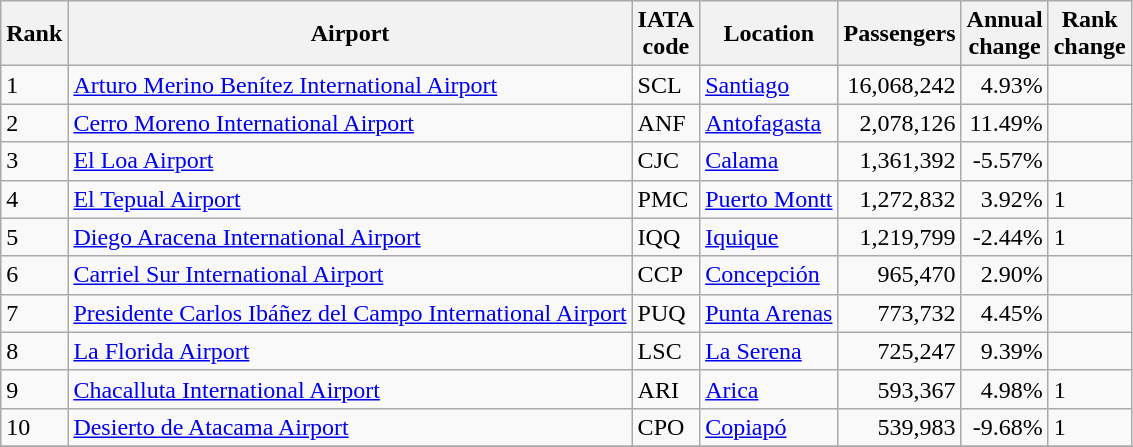<table class="wikitable sortable">
<tr>
<th>Rank</th>
<th>Airport</th>
<th>IATA<br>code</th>
<th>Location</th>
<th>Passengers</th>
<th data-sort-type="number">Annual<br>change</th>
<th>Rank<br>change</th>
</tr>
<tr>
<td>1</td>
<td><a href='#'>Arturo Merino Benítez International Airport</a></td>
<td>SCL</td>
<td><a href='#'>Santiago</a></td>
<td align="right">16,068,242</td>
<td align="right">4.93% </td>
<td></td>
</tr>
<tr>
<td>2</td>
<td><a href='#'>Cerro Moreno International Airport</a></td>
<td>ANF</td>
<td><a href='#'>Antofagasta</a></td>
<td align="right">2,078,126</td>
<td align="right">11.49% </td>
<td></td>
</tr>
<tr>
<td>3</td>
<td><a href='#'>El Loa Airport</a></td>
<td>CJC</td>
<td><a href='#'>Calama</a></td>
<td align="right">1,361,392</td>
<td align="right">-5.57% </td>
<td></td>
</tr>
<tr>
<td>4</td>
<td><a href='#'>El Tepual Airport</a></td>
<td>PMC</td>
<td><a href='#'>Puerto Montt</a></td>
<td align="right">1,272,832</td>
<td align="right">3.92% </td>
<td> 1</td>
</tr>
<tr>
<td>5</td>
<td><a href='#'>Diego Aracena International Airport</a></td>
<td>IQQ</td>
<td><a href='#'>Iquique</a></td>
<td align="right">1,219,799</td>
<td align="right">-2.44% </td>
<td> 1</td>
</tr>
<tr>
<td>6</td>
<td><a href='#'>Carriel Sur International Airport</a></td>
<td>CCP</td>
<td><a href='#'>Concepción</a></td>
<td align="right">965,470</td>
<td align="right">2.90% </td>
<td></td>
</tr>
<tr>
<td>7</td>
<td><a href='#'>Presidente Carlos Ibáñez del Campo International Airport</a></td>
<td>PUQ</td>
<td><a href='#'>Punta Arenas</a></td>
<td align="right">773,732</td>
<td align="right">4.45% </td>
<td></td>
</tr>
<tr>
<td>8</td>
<td><a href='#'>La Florida Airport</a></td>
<td>LSC</td>
<td><a href='#'>La Serena</a></td>
<td align="right">725,247</td>
<td align="right">9.39% </td>
<td></td>
</tr>
<tr>
<td>9</td>
<td><a href='#'>Chacalluta International Airport</a></td>
<td>ARI</td>
<td><a href='#'>Arica</a></td>
<td align="right">593,367</td>
<td align="right">4.98% </td>
<td> 1</td>
</tr>
<tr>
<td>10</td>
<td><a href='#'>Desierto de Atacama Airport</a></td>
<td>CPO</td>
<td><a href='#'>Copiapó</a></td>
<td align="right">539,983</td>
<td align="right">-9.68% </td>
<td> 1</td>
</tr>
<tr>
</tr>
</table>
